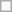<table class="wikitable floatright">
<tr>
<td></td>
</tr>
</table>
